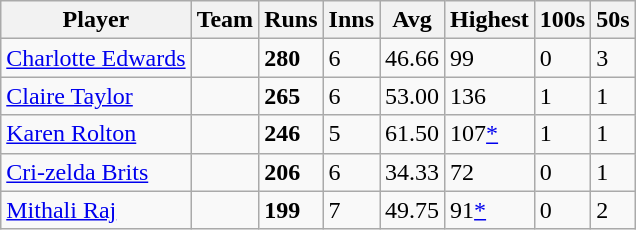<table class="wikitable">
<tr>
<th>Player</th>
<th>Team</th>
<th>Runs</th>
<th>Inns</th>
<th>Avg</th>
<th>Highest</th>
<th>100s</th>
<th>50s</th>
</tr>
<tr>
<td><a href='#'>Charlotte Edwards</a></td>
<td></td>
<td><strong>280</strong></td>
<td>6</td>
<td>46.66</td>
<td>99</td>
<td>0</td>
<td>3</td>
</tr>
<tr>
<td><a href='#'>Claire Taylor</a></td>
<td></td>
<td><strong>265</strong></td>
<td>6</td>
<td>53.00</td>
<td>136</td>
<td>1</td>
<td>1</td>
</tr>
<tr>
<td><a href='#'>Karen Rolton</a></td>
<td></td>
<td><strong>246</strong></td>
<td>5</td>
<td>61.50</td>
<td>107<a href='#'>*</a></td>
<td>1</td>
<td>1</td>
</tr>
<tr>
<td><a href='#'>Cri-zelda Brits</a></td>
<td></td>
<td><strong>206</strong></td>
<td>6</td>
<td>34.33</td>
<td>72</td>
<td>0</td>
<td>1</td>
</tr>
<tr>
<td><a href='#'>Mithali Raj</a></td>
<td></td>
<td><strong>199</strong></td>
<td>7</td>
<td>49.75</td>
<td>91<a href='#'>*</a></td>
<td>0</td>
<td>2</td>
</tr>
</table>
